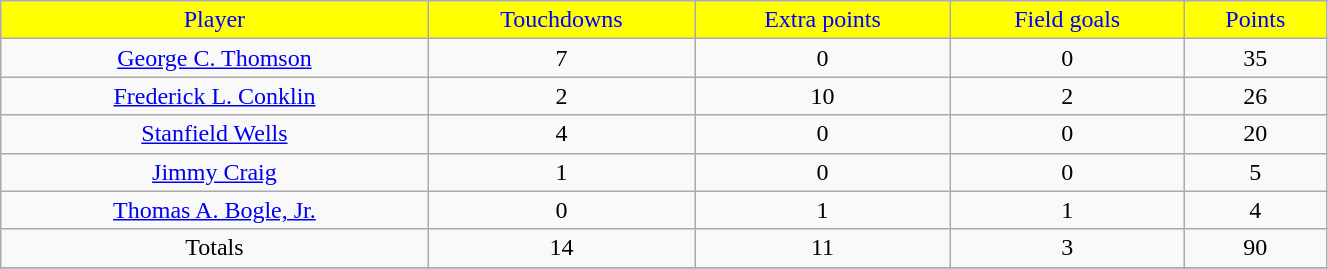<table class="wikitable" width="70%">
<tr align="center"  style="background:yellow;color:blue;">
<td>Player</td>
<td>Touchdowns</td>
<td>Extra points</td>
<td>Field goals</td>
<td>Points</td>
</tr>
<tr align="center" bgcolor="">
<td><a href='#'>George C. Thomson</a></td>
<td>7</td>
<td>0</td>
<td>0</td>
<td>35</td>
</tr>
<tr align="center" bgcolor="">
<td><a href='#'>Frederick L. Conklin</a></td>
<td>2</td>
<td>10</td>
<td>2</td>
<td>26</td>
</tr>
<tr align="center" bgcolor="">
<td><a href='#'>Stanfield Wells</a></td>
<td>4</td>
<td>0</td>
<td>0</td>
<td>20</td>
</tr>
<tr align="center" bgcolor="">
<td><a href='#'>Jimmy Craig</a></td>
<td>1</td>
<td>0</td>
<td>0</td>
<td>5</td>
</tr>
<tr align="center" bgcolor="">
<td><a href='#'>Thomas A. Bogle, Jr.</a></td>
<td>0</td>
<td>1</td>
<td>1</td>
<td>4</td>
</tr>
<tr align="center" bgcolor="">
<td>Totals</td>
<td>14</td>
<td>11</td>
<td>3</td>
<td>90</td>
</tr>
<tr align="center" bgcolor="">
</tr>
</table>
